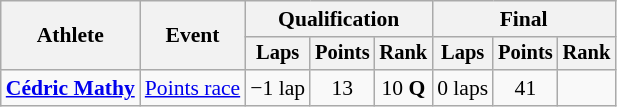<table class="wikitable" style="font-size:90%">
<tr>
<th rowspan=2>Athlete</th>
<th rowspan=2>Event</th>
<th colspan=3>Qualification</th>
<th colspan=3>Final</th>
</tr>
<tr style="font-size:95%">
<th>Laps</th>
<th>Points</th>
<th>Rank</th>
<th>Laps</th>
<th>Points</th>
<th>Rank</th>
</tr>
<tr align=center>
<td align=left><strong><a href='#'>Cédric Mathy</a></strong></td>
<td align=left><a href='#'>Points race</a></td>
<td>−1 lap</td>
<td>13</td>
<td>10 <strong>Q</strong></td>
<td>0 laps</td>
<td>41</td>
<td></td>
</tr>
</table>
